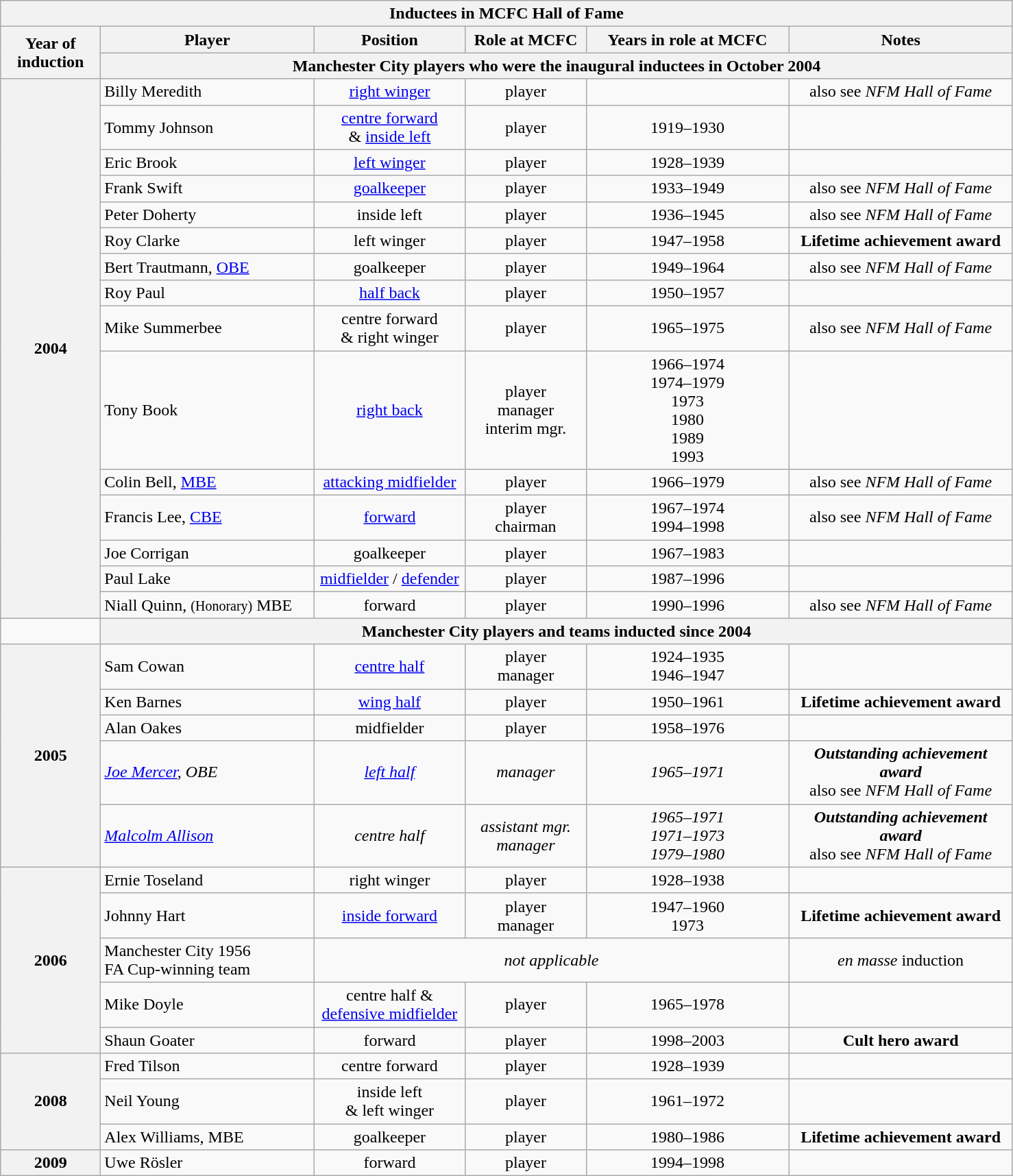<table class="wikitable collapsible uncollapsed" style="text-align:center">
<tr>
<th colspan="6" style="width:194px;">Inductees in MCFC Hall of Fame</th>
</tr>
<tr>
<th rowspan="2" style="width:70px;">Year of induction</th>
<th style="width:200px;">Player</th>
<th style="width:140px;">Position</th>
<th style="width:110px;">Role at MCFC</th>
<th style="width:190px;">Years in role at MCFC</th>
<th style="width:210px;">Notes</th>
</tr>
<tr>
<th colspan="5">Manchester City players who were the inaugural inductees in October 2004</th>
</tr>
<tr>
<th rowspan="15">2004</th>
<td style="text-align:left;"> Billy Meredith</td>
<td><a href='#'>right winger</a></td>
<td>player</td>
<td></td>
<td>also see <em>NFM Hall of Fame</em></td>
</tr>
<tr>
<td style="text-align:left;"> Tommy Johnson</td>
<td><a href='#'>centre forward</a> <br> & <a href='#'>inside left</a></td>
<td>player</td>
<td>1919–1930</td>
<td></td>
</tr>
<tr>
<td style="text-align:left;"> Eric Brook</td>
<td><a href='#'>left winger</a></td>
<td>player</td>
<td>1928–1939</td>
<td></td>
</tr>
<tr>
<td style="text-align:left;"> Frank Swift</td>
<td><a href='#'>goalkeeper</a></td>
<td>player</td>
<td>1933–1949</td>
<td>also see <em>NFM Hall of Fame</em></td>
</tr>
<tr>
<td style="text-align:left;"> Peter Doherty</td>
<td>inside left</td>
<td>player</td>
<td>1936–1945</td>
<td>also see <em>NFM Hall of Fame</em></td>
</tr>
<tr>
<td style="text-align:left;"> Roy Clarke</td>
<td>left winger</td>
<td>player</td>
<td>1947–1958</td>
<td><strong>Lifetime achievement award</strong></td>
</tr>
<tr>
<td style="text-align:left;"> Bert Trautmann, <a href='#'>OBE</a></td>
<td>goalkeeper</td>
<td>player</td>
<td>1949–1964</td>
<td>also see <em>NFM Hall of Fame</em></td>
</tr>
<tr>
<td style="text-align:left;"> Roy Paul</td>
<td><a href='#'>half back</a></td>
<td>player</td>
<td>1950–1957</td>
<td></td>
</tr>
<tr>
<td style="text-align:left;"> Mike Summerbee</td>
<td>centre forward <br> & right winger</td>
<td>player</td>
<td>1965–1975</td>
<td>also see <em>NFM Hall of Fame</em></td>
</tr>
<tr>
<td style="text-align:left;"> Tony Book</td>
<td><a href='#'>right back</a></td>
<td>player <br> manager <br> interim mgr.</td>
<td>1966–1974<br>1974–1979<br>1973<br>1980<br>1989<br>1993</td>
<td></td>
</tr>
<tr>
<td style="text-align:left;"> Colin Bell, <a href='#'>MBE</a></td>
<td><a href='#'>attacking midfielder</a></td>
<td>player</td>
<td>1966–1979</td>
<td>also see <em>NFM Hall of Fame</em></td>
</tr>
<tr>
<td style="text-align:left;"> Francis Lee, <a href='#'>CBE</a></td>
<td><a href='#'>forward</a></td>
<td>player <br> chairman</td>
<td>1967–1974 <br> 1994–1998</td>
<td>also see <em>NFM Hall of Fame</em></td>
</tr>
<tr>
<td style="text-align:left;"> Joe Corrigan</td>
<td>goalkeeper</td>
<td>player</td>
<td>1967–1983</td>
<td></td>
</tr>
<tr>
<td style="text-align:left;"> Paul Lake</td>
<td><a href='#'>midfielder</a> / <a href='#'>defender</a></td>
<td>player</td>
<td>1987–1996</td>
<td></td>
</tr>
<tr>
<td style="text-align:left;"> Niall Quinn, <small>(Honorary)</small> MBE</td>
<td>forward</td>
<td>player</td>
<td>1990–1996</td>
<td>also see <em>NFM Hall of Fame</em></td>
</tr>
<tr>
<td style="width:90px;"></td>
<th colspan="5">Manchester City players and teams inducted since 2004</th>
</tr>
<tr>
<th rowspan="5">2005</th>
<td style="text-align:left;"> Sam Cowan</td>
<td><a href='#'>centre half</a></td>
<td>player <br> manager</td>
<td>1924–1935 <br> 1946–1947</td>
<td></td>
</tr>
<tr>
<td style="text-align:left;"> Ken Barnes</td>
<td><a href='#'>wing half</a></td>
<td>player</td>
<td>1950–1961</td>
<td><strong>Lifetime achievement award</strong></td>
</tr>
<tr>
<td style="text-align:left;"> Alan Oakes</td>
<td>midfielder</td>
<td>player</td>
<td>1958–1976</td>
<td></td>
</tr>
<tr>
<td style="text-align:left;"> <em><a href='#'>Joe Mercer</a>, OBE</em></td>
<td><em><a href='#'>left half</a></em></td>
<td><em>manager</em></td>
<td><em>1965–1971</em></td>
<td><strong><em>Outstanding achievement award</em></strong> <br> also see <em>NFM Hall of Fame</em></td>
</tr>
<tr>
<td style="text-align:left;"> <em><a href='#'>Malcolm Allison</a></em></td>
<td><em>centre half</em></td>
<td><em>assistant mgr. <br> manager</em></td>
<td><em>1965–1971 <br> 1971–1973<br>1979–1980</em></td>
<td><strong><em>Outstanding achievement award</em></strong> <br> also see <em>NFM Hall of Fame</em></td>
</tr>
<tr>
<th rowspan="5">2006</th>
<td style="text-align:left;"> Ernie Toseland</td>
<td>right winger</td>
<td>player</td>
<td>1928–1938</td>
<td></td>
</tr>
<tr>
<td style="text-align:left;"> Johnny Hart</td>
<td><a href='#'>inside forward</a></td>
<td>player <br> manager</td>
<td>1947–1960 <br> 1973</td>
<td><strong>Lifetime achievement award</strong></td>
</tr>
<tr>
<td style="text-align:left;"> Manchester City 1956 <br> FA Cup-winning team</td>
<td colspan="3"><em>not applicable</em></td>
<td><em>en masse</em> induction</td>
</tr>
<tr>
<td style="text-align:left;"> Mike Doyle</td>
<td>centre half &<br><a href='#'>defensive midfielder</a></td>
<td>player</td>
<td>1965–1978</td>
<td></td>
</tr>
<tr>
<td style="text-align:left;"> Shaun Goater</td>
<td>forward</td>
<td>player</td>
<td>1998–2003</td>
<td><strong>Cult hero award</strong></td>
</tr>
<tr>
<th rowspan="3">2008</th>
<td style="text-align:left;"> Fred Tilson</td>
<td>centre forward</td>
<td>player</td>
<td>1928–1939</td>
<td></td>
</tr>
<tr>
<td style="text-align:left;"> Neil Young</td>
<td>inside left <br> & left winger</td>
<td>player</td>
<td>1961–1972</td>
<td></td>
</tr>
<tr>
<td style="text-align:left;"> Alex Williams, MBE</td>
<td>goalkeeper</td>
<td>player</td>
<td>1980–1986</td>
<td><strong>Lifetime achievement award</strong></td>
</tr>
<tr>
<th>2009</th>
<td style="text-align:left;"> Uwe Rösler</td>
<td>forward</td>
<td>player</td>
<td>1994–1998</td>
<td></td>
</tr>
</table>
